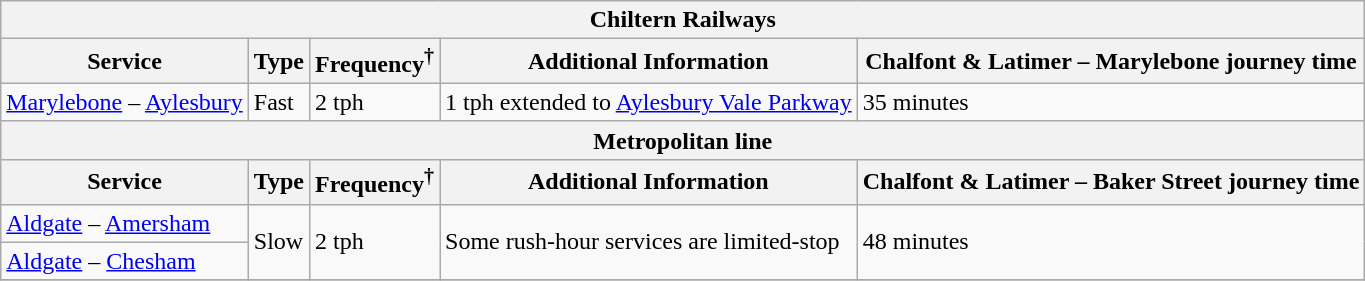<table class="wikitable">
<tr>
<th colspan="5">Chiltern Railways</th>
</tr>
<tr>
<th>Service</th>
<th>Type</th>
<th>Frequency<sup>†</sup></th>
<th>Additional Information</th>
<th>Chalfont & Latimer – Marylebone journey time</th>
</tr>
<tr>
<td><a href='#'>Marylebone</a> – <a href='#'>Aylesbury</a></td>
<td>Fast</td>
<td>2 tph</td>
<td>1 tph extended to <a href='#'>Aylesbury Vale Parkway</a></td>
<td>35 minutes</td>
</tr>
<tr>
<th colspan="5">Metropolitan line</th>
</tr>
<tr>
<th>Service</th>
<th>Type</th>
<th>Frequency<sup>†</sup></th>
<th>Additional Information</th>
<th>Chalfont & Latimer – Baker Street journey time</th>
</tr>
<tr>
<td><a href='#'>Aldgate</a> – <a href='#'>Amersham</a></td>
<td rowspan="2">Slow</td>
<td rowspan="2">2 tph</td>
<td rowspan="2">Some rush-hour services are limited-stop</td>
<td rowspan="2">48 minutes</td>
</tr>
<tr>
<td><a href='#'>Aldgate</a>  – <a href='#'>Chesham</a></td>
</tr>
<tr>
</tr>
</table>
